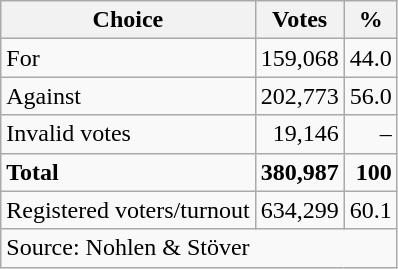<table class=wikitable style=text-align:right>
<tr>
<th>Choice</th>
<th>Votes</th>
<th>%</th>
</tr>
<tr>
<td align=left>For</td>
<td>159,068</td>
<td>44.0</td>
</tr>
<tr>
<td align=left>Against</td>
<td>202,773</td>
<td>56.0</td>
</tr>
<tr>
<td align=left>Invalid votes</td>
<td>19,146</td>
<td>–</td>
</tr>
<tr>
<td align=left><strong>Total</strong></td>
<td><strong>380,987</strong></td>
<td><strong>100</strong></td>
</tr>
<tr>
<td align=left>Registered voters/turnout</td>
<td>634,299</td>
<td>60.1</td>
</tr>
<tr>
<td align=left colspan=3>Source: Nohlen & Stöver</td>
</tr>
</table>
